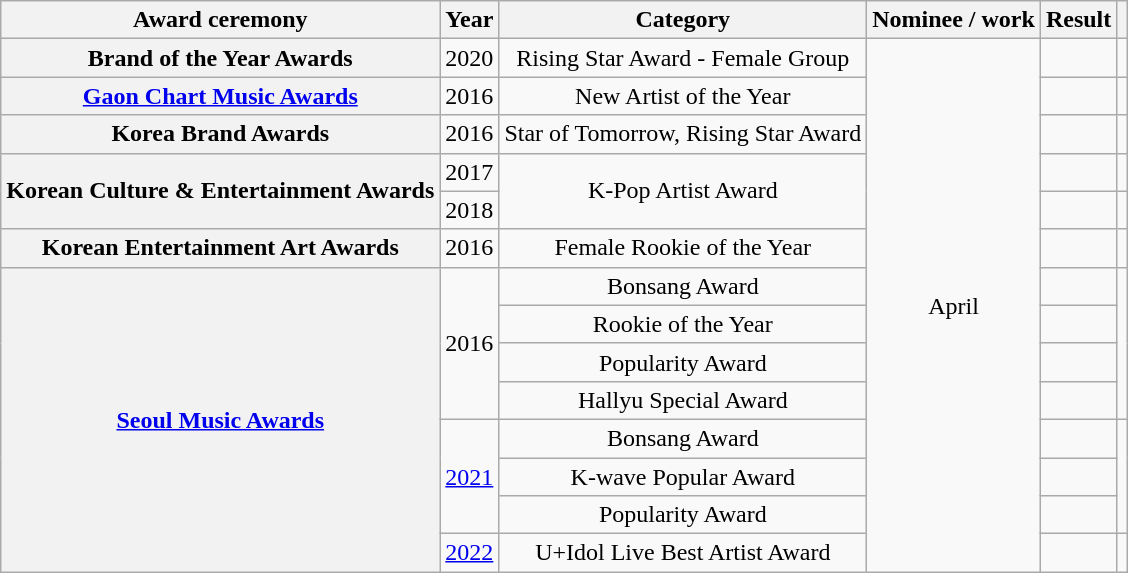<table class="wikitable sortable plainrowheaders" style="text-align:center">
<tr>
<th scope="col">Award ceremony</th>
<th scope="col">Year</th>
<th scope="col">Category</th>
<th scope="col">Nominee / work</th>
<th scope="col">Result</th>
<th scope="col"></th>
</tr>
<tr>
<th scope="row">Brand of the Year Awards</th>
<td>2020</td>
<td>Rising Star Award - Female Group</td>
<td rowspan="14">April</td>
<td></td>
<td></td>
</tr>
<tr>
<th scope="row"><a href='#'>Gaon Chart Music Awards</a></th>
<td>2016</td>
<td>New Artist of the Year</td>
<td></td>
<td></td>
</tr>
<tr>
<th scope="row">Korea Brand Awards</th>
<td>2016</td>
<td>Star of Tomorrow, Rising Star Award</td>
<td></td>
<td></td>
</tr>
<tr>
<th scope="row" rowspan="2">Korean Culture & Entertainment Awards</th>
<td>2017</td>
<td rowspan="2">K-Pop Artist Award</td>
<td></td>
<td></td>
</tr>
<tr>
<td>2018</td>
<td></td>
<td></td>
</tr>
<tr>
<th scope="row">Korean Entertainment Art Awards</th>
<td>2016</td>
<td>Female Rookie of the Year</td>
<td></td>
<td></td>
</tr>
<tr>
<th scope="row" rowspan="8"><a href='#'>Seoul Music Awards</a></th>
<td rowspan="4">2016</td>
<td>Bonsang Award</td>
<td></td>
<td rowspan="4"></td>
</tr>
<tr>
<td>Rookie of the Year</td>
<td></td>
</tr>
<tr>
<td>Popularity Award</td>
<td></td>
</tr>
<tr>
<td>Hallyu Special Award</td>
<td></td>
</tr>
<tr>
<td rowspan="3"><a href='#'>2021</a></td>
<td>Bonsang Award</td>
<td></td>
<td rowspan="3"></td>
</tr>
<tr>
<td>K-wave Popular Award</td>
<td></td>
</tr>
<tr>
<td>Popularity Award</td>
<td></td>
</tr>
<tr>
<td><a href='#'>2022</a></td>
<td>U+Idol Live Best Artist Award</td>
<td></td>
<td></td>
</tr>
</table>
